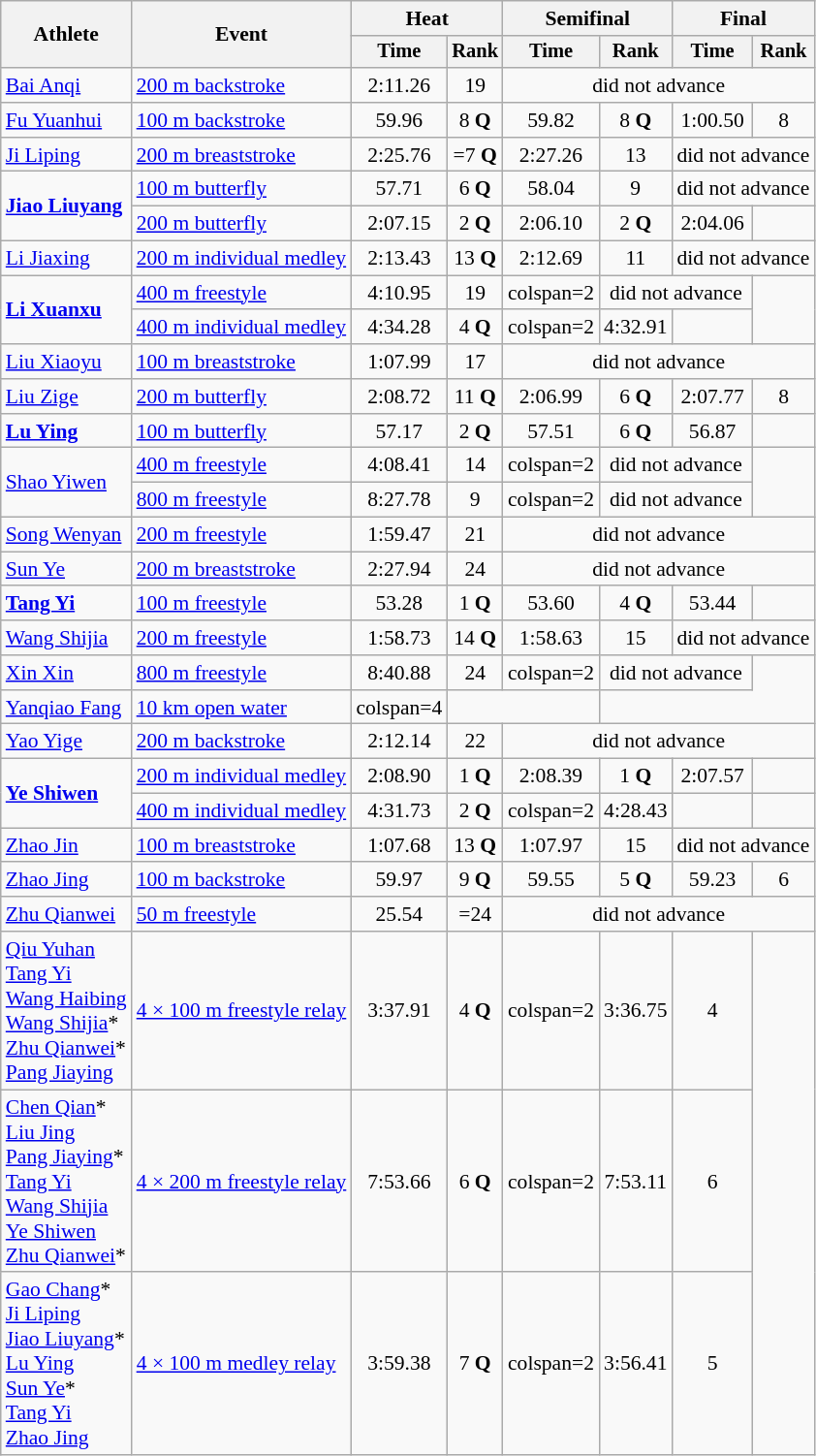<table class=wikitable style="font-size:90%">
<tr>
<th rowspan="2">Athlete</th>
<th rowspan="2">Event</th>
<th colspan="2">Heat</th>
<th colspan="2">Semifinal</th>
<th colspan="2">Final</th>
</tr>
<tr style="font-size:95%">
<th>Time</th>
<th>Rank</th>
<th>Time</th>
<th>Rank</th>
<th>Time</th>
<th>Rank</th>
</tr>
<tr align=center>
<td align=left><a href='#'>Bai Anqi</a></td>
<td align=left><a href='#'>200 m backstroke</a></td>
<td>2:11.26</td>
<td>19</td>
<td colspan=4>did not advance</td>
</tr>
<tr align=center>
<td align=left><a href='#'>Fu Yuanhui</a></td>
<td align=left><a href='#'>100 m backstroke</a></td>
<td>59.96</td>
<td>8 <strong>Q</strong></td>
<td>59.82</td>
<td>8 <strong>Q</strong></td>
<td>1:00.50</td>
<td>8</td>
</tr>
<tr align=center>
<td align=left><a href='#'>Ji Liping</a></td>
<td align=left><a href='#'>200 m breaststroke</a></td>
<td>2:25.76</td>
<td>=7 <strong>Q</strong></td>
<td>2:27.26</td>
<td>13</td>
<td colspan=2>did not advance</td>
</tr>
<tr align=center>
<td align=left rowspan=2><strong><a href='#'>Jiao Liuyang</a></strong></td>
<td align=left><a href='#'>100 m butterfly</a></td>
<td>57.71</td>
<td>6 <strong>Q</strong></td>
<td>58.04</td>
<td>9</td>
<td colspan=2>did not advance</td>
</tr>
<tr align=center>
<td align=left><a href='#'>200 m butterfly</a></td>
<td>2:07.15</td>
<td>2 <strong>Q</strong></td>
<td>2:06.10</td>
<td>2 <strong>Q</strong></td>
<td>2:04.06 </td>
<td></td>
</tr>
<tr align=center>
<td align=left><a href='#'>Li Jiaxing</a></td>
<td align=left><a href='#'>200 m individual medley</a></td>
<td>2:13.43</td>
<td>13 <strong>Q</strong></td>
<td>2:12.69</td>
<td>11</td>
<td colspan=2>did not advance</td>
</tr>
<tr align=center>
<td align=left rowspan=2><strong><a href='#'>Li Xuanxu</a></strong></td>
<td align=left><a href='#'>400 m freestyle</a></td>
<td>4:10.95</td>
<td>19</td>
<td>colspan=2 </td>
<td colspan=2>did not advance</td>
</tr>
<tr align=center>
<td align=left><a href='#'>400 m individual medley</a></td>
<td>4:34.28</td>
<td>4 <strong>Q</strong></td>
<td>colspan=2 </td>
<td>4:32.91</td>
<td></td>
</tr>
<tr align=center>
<td align=left><a href='#'>Liu Xiaoyu</a></td>
<td align=left><a href='#'>100 m breaststroke</a></td>
<td>1:07.99</td>
<td>17</td>
<td colspan=4>did not advance</td>
</tr>
<tr align=center>
<td align=left><a href='#'>Liu Zige</a></td>
<td align=left><a href='#'>200 m butterfly</a></td>
<td>2:08.72</td>
<td>11 <strong>Q</strong></td>
<td>2:06.99</td>
<td>6 <strong>Q</strong></td>
<td>2:07.77</td>
<td>8</td>
</tr>
<tr align=center>
<td align=left><strong><a href='#'>Lu Ying</a></strong></td>
<td align=left><a href='#'>100 m butterfly</a></td>
<td>57.17</td>
<td>2 <strong>Q</strong></td>
<td>57.51</td>
<td>6 <strong>Q</strong></td>
<td>56.87</td>
<td></td>
</tr>
<tr align=center>
<td align=left rowspan=2><a href='#'>Shao Yiwen</a></td>
<td align=left><a href='#'>400 m freestyle</a></td>
<td>4:08.41</td>
<td>14</td>
<td>colspan=2 </td>
<td colspan=2>did not advance</td>
</tr>
<tr align=center>
<td align=left><a href='#'>800 m freestyle</a></td>
<td>8:27.78</td>
<td>9</td>
<td>colspan=2 </td>
<td colspan=2>did not advance</td>
</tr>
<tr align=center>
<td align=left><a href='#'>Song Wenyan</a></td>
<td align=left><a href='#'>200 m freestyle</a></td>
<td>1:59.47</td>
<td>21</td>
<td colspan=4>did not advance</td>
</tr>
<tr align=center>
<td align=left><a href='#'>Sun Ye</a></td>
<td align=left><a href='#'>200 m breaststroke</a></td>
<td>2:27.94</td>
<td>24</td>
<td colspan=4>did not advance</td>
</tr>
<tr align=center>
<td align=left><strong><a href='#'>Tang Yi</a></strong></td>
<td align=left><a href='#'>100 m freestyle</a></td>
<td>53.28</td>
<td>1 <strong>Q</strong></td>
<td>53.60</td>
<td>4 <strong>Q</strong></td>
<td>53.44</td>
<td></td>
</tr>
<tr align=center>
<td align=left><a href='#'>Wang Shijia</a></td>
<td align=left><a href='#'>200 m freestyle</a></td>
<td>1:58.73</td>
<td>14 <strong>Q</strong></td>
<td>1:58.63</td>
<td>15</td>
<td colspan=2>did not advance</td>
</tr>
<tr align=center>
<td align=left><a href='#'>Xin Xin</a></td>
<td align=left><a href='#'>800 m freestyle</a></td>
<td>8:40.88</td>
<td>24</td>
<td>colspan=2 </td>
<td colspan=2>did not advance</td>
</tr>
<tr align=center>
<td align=left><a href='#'>Yanqiao Fang</a></td>
<td align=left><a href='#'>10 km open water</a></td>
<td>colspan=4 </td>
<td colspan=2></td>
</tr>
<tr align=center>
<td align=left><a href='#'>Yao Yige</a></td>
<td align=left><a href='#'>200 m backstroke</a></td>
<td>2:12.14</td>
<td>22</td>
<td colspan=4>did not advance</td>
</tr>
<tr align=center>
<td align=left rowspan=2><strong><a href='#'>Ye Shiwen</a></strong></td>
<td align=left><a href='#'>200 m individual medley</a></td>
<td>2:08.90</td>
<td>1 <strong>Q</strong></td>
<td>2:08.39 </td>
<td>1 <strong>Q</strong></td>
<td>2:07.57 </td>
<td></td>
</tr>
<tr align=center>
<td align=left><a href='#'>400 m individual medley</a></td>
<td>4:31.73</td>
<td>2 <strong>Q</strong></td>
<td>colspan=2 </td>
<td>4:28.43 </td>
<td></td>
</tr>
<tr align=center>
<td align=left><a href='#'>Zhao Jin</a></td>
<td align=left><a href='#'>100 m breaststroke</a></td>
<td>1:07.68</td>
<td>13 <strong>Q</strong></td>
<td>1:07.97</td>
<td>15</td>
<td colspan=2>did not advance</td>
</tr>
<tr align=center>
<td align=left><a href='#'>Zhao Jing</a></td>
<td align=left><a href='#'>100 m backstroke</a></td>
<td>59.97</td>
<td>9 <strong>Q</strong></td>
<td>59.55</td>
<td>5 <strong>Q</strong></td>
<td>59.23</td>
<td>6</td>
</tr>
<tr align=center>
<td align=left><a href='#'>Zhu Qianwei</a></td>
<td align=left><a href='#'>50 m freestyle</a></td>
<td>25.54</td>
<td>=24</td>
<td colspan=4>did not advance</td>
</tr>
<tr align=center>
<td align=left><a href='#'>Qiu Yuhan</a><br><a href='#'>Tang Yi</a><br><a href='#'>Wang Haibing</a><br><a href='#'>Wang Shijia</a>*<br><a href='#'>Zhu Qianwei</a>*<br><a href='#'>Pang Jiaying</a></td>
<td align=left><a href='#'>4 × 100 m freestyle relay</a></td>
<td>3:37.91</td>
<td>4 <strong>Q</strong></td>
<td>colspan=2 </td>
<td>3:36.75</td>
<td>4</td>
</tr>
<tr align=center>
<td align=left><a href='#'>Chen Qian</a>*<br><a href='#'>Liu Jing</a><br><a href='#'>Pang Jiaying</a>*<br><a href='#'>Tang Yi</a><br><a href='#'>Wang Shijia</a><br><a href='#'>Ye Shiwen</a><br><a href='#'>Zhu Qianwei</a>*</td>
<td align=left><a href='#'>4 × 200 m freestyle relay</a></td>
<td>7:53.66</td>
<td>6 <strong>Q</strong></td>
<td>colspan=2 </td>
<td>7:53.11</td>
<td>6</td>
</tr>
<tr align=center>
<td align=left><a href='#'>Gao Chang</a>*<br><a href='#'>Ji Liping</a><br><a href='#'>Jiao Liuyang</a>*<br><a href='#'>Lu Ying</a><br><a href='#'>Sun Ye</a>*<br><a href='#'>Tang Yi</a><br><a href='#'>Zhao Jing</a></td>
<td align=left><a href='#'>4 × 100 m medley relay</a></td>
<td>3:59.38</td>
<td>7 <strong>Q</strong></td>
<td>colspan=2 </td>
<td>3:56.41</td>
<td>5</td>
</tr>
</table>
